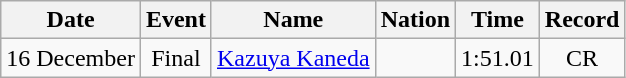<table class=wikitable style=text-align:center>
<tr>
<th>Date</th>
<th>Event</th>
<th>Name</th>
<th>Nation</th>
<th>Time</th>
<th>Record</th>
</tr>
<tr>
<td>16 December</td>
<td>Final</td>
<td align=left><a href='#'>Kazuya Kaneda</a></td>
<td align=left></td>
<td>1:51.01</td>
<td>CR</td>
</tr>
</table>
